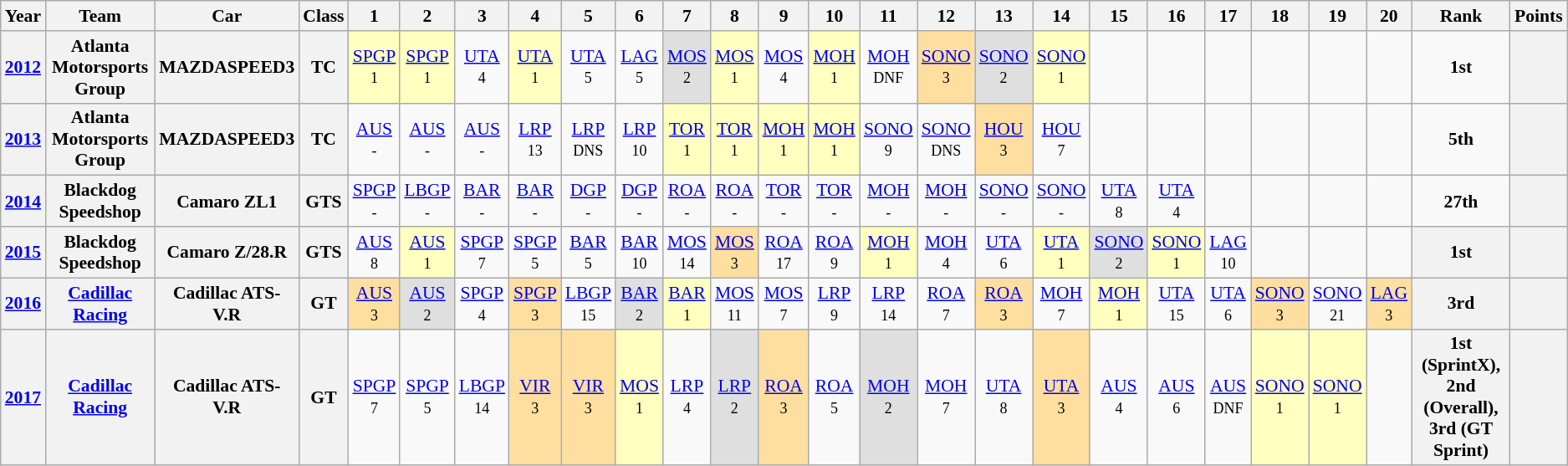<table class="wikitable" style="text-align:center; font-size:90%">
<tr>
<th>Year</th>
<th>Team</th>
<th>Car</th>
<th>Class</th>
<th>1</th>
<th>2</th>
<th>3</th>
<th>4</th>
<th>5</th>
<th>6</th>
<th>7</th>
<th>8</th>
<th>9</th>
<th>10</th>
<th>11</th>
<th>12</th>
<th>13</th>
<th>14</th>
<th>15</th>
<th>16</th>
<th>17</th>
<th>18</th>
<th>19</th>
<th>20</th>
<th>Rank</th>
<th>Points</th>
</tr>
<tr>
<th><a href='#'>2012</a></th>
<th>Atlanta Motorsports Group</th>
<th>MAZDASPEED3</th>
<th>TC</th>
<td style="background-color:#ffffbf"><a href='#'>SPGP</a><br><small>1</small></td>
<td style="background-color:#ffffbf"><a href='#'>SPGP</a><br><small>1</small></td>
<td style="background-color:#"><a href='#'>UTA</a><br><small>4</small></td>
<td style="background-color:#ffffbf"><a href='#'>UTA</a><br><small>1</small></td>
<td style="background-color:#"><a href='#'>UTA</a><br><small>5</small></td>
<td style="background-color:#"><a href='#'>LAG</a><br><small>5</small></td>
<td style="background-color:#dfdfdf"><a href='#'>MOS</a><br><small>2</small></td>
<td style="background-color:#ffffbf"><a href='#'>MOS</a><br><small>1</small></td>
<td style="background-color:#"><a href='#'>MOS</a><br><small>4</small></td>
<td style="background-color:#ffffbf"><a href='#'>MOH</a><br><small>1</small></td>
<td style="background-color:#"><a href='#'>MOH</a><br><small>DNF</small></td>
<td style="background-color:#ffdf9f"><a href='#'>SONO</a><br><small>3</small></td>
<td style="background-color:#dfdfdf"><a href='#'>SONO</a><br><small>2</small></td>
<td style="background-color:#ffffbf"><a href='#'>SONO</a><br><small>1</small></td>
<td></td>
<td></td>
<td></td>
<td></td>
<td></td>
<td></td>
<td><strong>1st</strong></td>
<th><strong> </strong></th>
</tr>
<tr>
<th><a href='#'>2013</a></th>
<th>Atlanta Motorsports Group</th>
<th>MAZDASPEED3</th>
<th>TC</th>
<td style="background-color:#"><a href='#'>AUS</a><br><small>-</small></td>
<td style="background-color:#"><a href='#'>AUS</a><br><small>-</small></td>
<td style="background-color:#"><a href='#'>AUS</a><br><small>-</small></td>
<td style="background-color:#"><a href='#'>LRP</a><br><small>13</small></td>
<td style="background-color:#"><a href='#'>LRP</a><br><small>DNS</small></td>
<td style="background-color:#"><a href='#'>LRP</a><br><small>10</small></td>
<td style="background-color:#ffffbf"><a href='#'>TOR</a><br><small>1</small></td>
<td style="background-color:#ffffbf"><a href='#'>TOR</a><br><small>1</small></td>
<td style="background-color:#ffffbf"><a href='#'>MOH</a><br><small>1</small></td>
<td style="background-color:#ffffbf"><a href='#'>MOH</a><br><small>1</small></td>
<td style="background-color:#"><a href='#'>SONO</a><br><small>9</small></td>
<td style="background-color:#"><a href='#'>SONO</a><br><small>DNS</small></td>
<td style="background-color:#ffdf9f"><a href='#'>HOU</a><br><small>3</small></td>
<td style="background-color:#"><a href='#'>HOU</a><br><small>7</small></td>
<td></td>
<td></td>
<td></td>
<td></td>
<td></td>
<td></td>
<td><strong>5th</strong></td>
<th></th>
</tr>
<tr>
<th><a href='#'>2014</a></th>
<th>Blackdog Speedshop</th>
<th>Camaro ZL1</th>
<th>GTS</th>
<td style="background-color:#"><a href='#'>SPGP</a><br><small>-</small></td>
<td style="background-color:#"><a href='#'>LBGP</a><br><small>-</small></td>
<td style="background-color:#"><a href='#'>BAR</a><br><small>-</small></td>
<td style="background-color:#"><a href='#'>BAR</a><br><small>-</small></td>
<td style="background-color:#"><a href='#'>DGP</a><br><small>-</small></td>
<td style="background-color:#"><a href='#'>DGP</a><br><small>-</small></td>
<td style="background-color:#"><a href='#'>ROA</a><br><small>-</small></td>
<td style="background-color:#"><a href='#'>ROA</a><br><small>-</small></td>
<td style="background-color:#"><a href='#'>TOR</a><br><small>-</small></td>
<td style="background-color:#"><a href='#'>TOR</a><br><small>-</small></td>
<td style="background-color:#"><a href='#'>MOH</a><br><small>-</small></td>
<td style="background-color:#"><a href='#'>MOH</a><br><small>-</small></td>
<td style="background-color:#"><a href='#'>SONO</a><br><small>-</small></td>
<td style="background-color:#"><a href='#'>SONO</a><br><small>-</small></td>
<td style="background-color:#"><a href='#'>UTA</a><br><small>8</small></td>
<td style="background-color:#"><a href='#'>UTA</a><br><small>4</small></td>
<td></td>
<td></td>
<td></td>
<td></td>
<td><strong>27th</strong></td>
<th></th>
</tr>
<tr>
<th><a href='#'>2015</a></th>
<th>Blackdog Speedshop</th>
<th>Camaro Z/28.R</th>
<th>GTS</th>
<td style="background-color:#"><a href='#'>AUS</a><br><small>8</small></td>
<td style="background-color:#ffffbf"><a href='#'>AUS</a><br><small>1</small></td>
<td style="background-color:#"><a href='#'>SPGP</a><br><small>7</small></td>
<td style="background-color:#"><a href='#'>SPGP</a><br><small>5</small></td>
<td style="background-color:#"><a href='#'>BAR</a><br><small>5</small></td>
<td style="background-color:#"><a href='#'>BAR</a><br><small>10</small></td>
<td style="background-color:#"><a href='#'>MOS</a><br><small>14</small></td>
<td style="background-color:#ffdf9f"><a href='#'>MOS</a><br><small>3</small></td>
<td style="background-color:#"><a href='#'>ROA</a><br><small>17</small></td>
<td style="background-color:#"><a href='#'>ROA</a><br><small>9</small></td>
<td style="background-color:#ffffbf"><a href='#'>MOH</a><br><small>1</small></td>
<td style="background-color:#"><a href='#'>MOH</a><br><small>4</small></td>
<td style="background-color:#"><a href='#'>UTA</a><br><small>6</small></td>
<td style="background-color:#ffffbf"><a href='#'>UTA</a><br><small>1</small></td>
<td style="background-color:#dfdfdf"><a href='#'>SONO</a><br><small>2</small></td>
<td style="background-color:#ffffbf"><a href='#'>SONO</a><br><small>1</small></td>
<td style="background-color:#"><a href='#'>LAG</a><br><small>10</small></td>
<td></td>
<td></td>
<td></td>
<th><strong>1st</strong></th>
<th></th>
</tr>
<tr>
<th><a href='#'>2016</a></th>
<th><a href='#'>Cadillac Racing</a></th>
<th>Cadillac ATS-V.R</th>
<th>GT</th>
<td style="background-color:#ffdf9f"><a href='#'>AUS</a><br><small>3</small></td>
<td style="background-color:#dfdfdf"><a href='#'>AUS</a><br><small>2</small></td>
<td style="background-color:#"><a href='#'>SPGP</a><br><small>4</small></td>
<td style="background-color:#ffdf9f"><a href='#'>SPGP</a><br><small>3</small></td>
<td style="background-color:#"><a href='#'>LBGP</a><br><small>15</small></td>
<td style="background-color:#dfdfdf"><a href='#'>BAR</a><br><small>2</small></td>
<td style="background-color:#ffffbf"><a href='#'>BAR</a><br><small>1</small></td>
<td style="background-color:#"><a href='#'>MOS</a><br><small>11</small></td>
<td style="background-color:#"><a href='#'>MOS</a><br><small>7</small></td>
<td style="background-color:#"><a href='#'>LRP</a><br><small>9</small></td>
<td style="background-color:#"><a href='#'>LRP</a><br><small>14</small></td>
<td style="background-color:#"><a href='#'>ROA</a><br><small>7</small></td>
<td style="background-color:#ffdf9f"><a href='#'>ROA</a><br><small>3</small></td>
<td style="background-color:#"><a href='#'>MOH</a><br><small>7</small></td>
<td style="background-color:#ffffbf"><a href='#'>MOH</a><br><small>1</small></td>
<td style="background-color:#"><a href='#'>UTA</a><br><small>15</small></td>
<td style="background-color:#"><a href='#'>UTA</a><br><small>6</small></td>
<td style="background-color:#ffdf9f"><a href='#'>SONO</a><br><small>3</small></td>
<td style="background-color:#"><a href='#'>SONO</a><br><small>21</small></td>
<td style="background-color:#ffdf9f"><a href='#'>LAG</a><br><small>3</small></td>
<th><strong>3rd</strong></th>
<th></th>
</tr>
<tr>
<th><a href='#'>2017</a></th>
<th><a href='#'>Cadillac Racing</a></th>
<th>Cadillac ATS-V.R</th>
<th>GT</th>
<td style="background-color:#"><a href='#'>SPGP</a><br><small>7</small></td>
<td style="background-color:#"><a href='#'>SPGP</a><br><small>5</small></td>
<td style="background-color:#"><a href='#'>LBGP</a><br><small>14</small></td>
<td style="background-color:#ffdf9f"><a href='#'>VIR</a><br><small>3</small></td>
<td style="background-color:#ffdf9f"><a href='#'>VIR</a><br><small>3</small></td>
<td style="background-color:#ffffbf"><a href='#'>MOS</a><br><small>1</small></td>
<td style="background-color:#"><a href='#'>LRP</a><br><small>4</small></td>
<td style="background-color:#dfdfdf"><a href='#'>LRP</a><br><small>2</small></td>
<td style="background-color:#ffdf9f"><a href='#'>ROA</a><br><small>3</small></td>
<td style="background-color:#"><a href='#'>ROA</a><br><small>5</small></td>
<td style="background-color:#dfdfdf"><a href='#'>MOH</a><br><small>2</small></td>
<td style="background-color:#"><a href='#'>MOH</a><br><small>7</small></td>
<td style="background-color:#"><a href='#'>UTA</a><br><small>8</small></td>
<td style="background-color:#ffdf9f"><a href='#'>UTA</a><br><small>3</small></td>
<td style="background-color:#"><a href='#'>AUS</a><br><small>4</small></td>
<td style="background-color:#"><a href='#'>AUS</a><br><small>6</small></td>
<td style="background-color:#"><a href='#'>AUS</a><br><small>DNF</small></td>
<td style="background-color:#ffffbf"><a href='#'>SONO</a><br><small>1</small></td>
<td style="background-color:#ffffbf"><a href='#'>SONO</a><br><small>1</small></td>
<td></td>
<th><strong>1st (SprintX), 2nd (Overall), 3rd (GT Sprint)</strong></th>
<th></th>
</tr>
</table>
